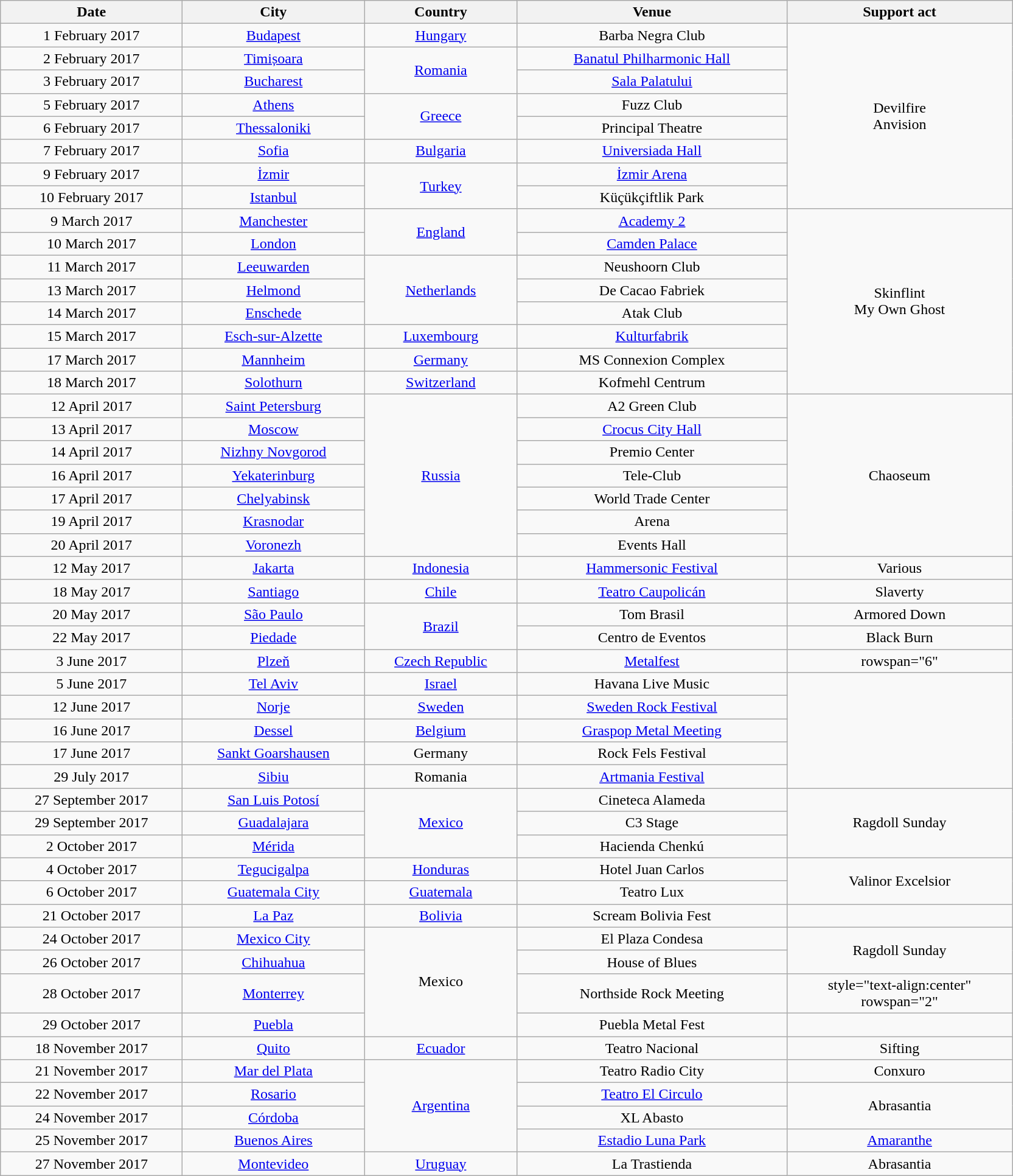<table class="wikitable plainrowheaders" style="text-align:center;">
<tr>
<th scope="col" style="width:12em;">Date</th>
<th scope="col" style="width:12em;">City</th>
<th scope="col" style="width:10em;">Country</th>
<th scope="col" style="width:18em;">Venue</th>
<th scope="col" style="width:15em;">Support act</th>
</tr>
<tr>
<td style="text-align:center">1 February 2017</td>
<td style="text-align:center"><a href='#'>Budapest</a></td>
<td style="text-align:center"><a href='#'>Hungary</a></td>
<td style="text-align:center">Barba Negra Club</td>
<td style="text-align:center" rowspan="8">Devilfire<br>Anvision</td>
</tr>
<tr>
<td style="text-align:center">2 February 2017</td>
<td style="text-align:center"><a href='#'>Timișoara</a></td>
<td style="text-align:center" rowspan="2"><a href='#'>Romania</a></td>
<td style="text-align:center"><a href='#'>Banatul Philharmonic Hall</a></td>
</tr>
<tr>
<td style="text-align:center">3 February 2017</td>
<td style="text-align:center"><a href='#'>Bucharest</a></td>
<td style="text-align:center"><a href='#'>Sala Palatului</a></td>
</tr>
<tr>
<td style="text-align:center">5 February 2017</td>
<td style="text-align:center"><a href='#'>Athens</a></td>
<td style="text-align:center" rowspan="2"><a href='#'>Greece</a></td>
<td style="text-align:center">Fuzz Club</td>
</tr>
<tr>
<td style="text-align:center">6 February 2017</td>
<td style="text-align:center"><a href='#'>Thessaloniki</a></td>
<td style="text-align:center">Principal Theatre</td>
</tr>
<tr>
<td style="text-align:center">7 February 2017</td>
<td style="text-align:center"><a href='#'>Sofia</a></td>
<td style="text-align:center"><a href='#'>Bulgaria</a></td>
<td style="text-align:center"><a href='#'>Universiada Hall</a></td>
</tr>
<tr>
<td style="text-align:center">9 February 2017</td>
<td style="text-align:center"><a href='#'>İzmir</a></td>
<td style="text-align:center" rowspan="2"><a href='#'>Turkey</a></td>
<td style="text-align:center"><a href='#'>İzmir Arena</a></td>
</tr>
<tr>
<td style="text-align:center">10 February 2017</td>
<td style="text-align:center"><a href='#'>Istanbul</a></td>
<td style="text-align:center">Küçükçiftlik Park</td>
</tr>
<tr>
<td style="text-align:center">9 March 2017</td>
<td style="text-align:center"><a href='#'>Manchester</a></td>
<td style="text-align:center" rowspan="2"><a href='#'>England</a></td>
<td style="text-align:center"><a href='#'>Academy 2</a></td>
<td style="text-align:center" rowspan="8">Skinflint <br>My Own Ghost</td>
</tr>
<tr>
<td style="text-align:center">10 March 2017</td>
<td style="text-align:center"><a href='#'>London</a></td>
<td style="text-align:center"><a href='#'>Camden Palace</a></td>
</tr>
<tr>
<td style="text-align:center">11 March 2017</td>
<td style="text-align:center"><a href='#'>Leeuwarden</a></td>
<td style="text-align:center" rowspan="3"><a href='#'>Netherlands</a></td>
<td style="text-align:center">Neushoorn Club</td>
</tr>
<tr>
<td style="text-align:center">13 March 2017</td>
<td style="text-align:center"><a href='#'>Helmond</a></td>
<td style="text-align:center">De Cacao Fabriek</td>
</tr>
<tr>
<td style="text-align:center">14 March 2017</td>
<td style="text-align:center"><a href='#'>Enschede</a></td>
<td style="text-align:center">Atak Club</td>
</tr>
<tr>
<td style="text-align:center">15 March 2017</td>
<td style="text-align:center"><a href='#'>Esch-sur-Alzette</a></td>
<td style="text-align:center"><a href='#'>Luxembourg</a></td>
<td style="text-align:center"><a href='#'>Kulturfabrik</a></td>
</tr>
<tr>
<td style="text-align:center">17 March 2017</td>
<td style="text-align:center"><a href='#'>Mannheim</a></td>
<td style="text-align:center"><a href='#'>Germany</a></td>
<td style="text-align:center">MS Connexion Complex</td>
</tr>
<tr>
<td style="text-align:center">18 March 2017</td>
<td style="text-align:center"><a href='#'>Solothurn</a></td>
<td style="text-align:center"><a href='#'>Switzerland</a></td>
<td style="text-align:center">Kofmehl Centrum</td>
</tr>
<tr>
<td style="text-align:center">12 April 2017</td>
<td style="text-align:center"><a href='#'>Saint Petersburg</a></td>
<td style="text-align:center" rowspan="7"><a href='#'>Russia</a></td>
<td style="text-align:center">A2 Green Club</td>
<td style="text-align:center" rowspan="7">Chaoseum</td>
</tr>
<tr>
<td style="text-align:center">13 April 2017</td>
<td style="text-align:center"><a href='#'>Moscow</a></td>
<td style="text-align:center"><a href='#'>Crocus City Hall</a></td>
</tr>
<tr>
<td style="text-align:center">14 April 2017</td>
<td style="text-align:center"><a href='#'>Nizhny Novgorod</a></td>
<td style="text-align:center">Premio Center</td>
</tr>
<tr>
<td style="text-align:center">16 April 2017</td>
<td style="text-align:center"><a href='#'>Yekaterinburg</a></td>
<td style="text-align:center">Tele-Club</td>
</tr>
<tr>
<td style="text-align:center">17 April 2017</td>
<td style="text-align:center"><a href='#'>Chelyabinsk</a></td>
<td style="text-align:center">World Trade Center</td>
</tr>
<tr>
<td style="text-align:center">19 April 2017</td>
<td style="text-align:center"><a href='#'>Krasnodar</a></td>
<td style="text-align:center">Arena</td>
</tr>
<tr>
<td style="text-align:center">20 April 2017</td>
<td style="text-align:center"><a href='#'>Voronezh</a></td>
<td style="text-align:center">Events Hall</td>
</tr>
<tr>
<td style="text-align:center">12 May 2017</td>
<td style="text-align:center"><a href='#'>Jakarta</a></td>
<td style="text-align:center"><a href='#'>Indonesia</a></td>
<td style="text-align:center"><a href='#'>Hammersonic Festival</a></td>
<td style="text-align:center">Various</td>
</tr>
<tr>
<td style="text-align:center">18 May 2017</td>
<td style="text-align:center"><a href='#'>Santiago</a></td>
<td style="text-align:center"><a href='#'>Chile</a></td>
<td style="text-align:center"><a href='#'>Teatro Caupolicán</a></td>
<td style="text-align:center">Slaverty</td>
</tr>
<tr>
<td style="text-align:center">20 May 2017</td>
<td style="text-align:center"><a href='#'>São Paulo</a></td>
<td style="text-align:center" rowspan="2"><a href='#'>Brazil</a></td>
<td style="text-align:center">Tom Brasil</td>
<td style="text-align:center">Armored Down</td>
</tr>
<tr>
<td style="text-align:center">22 May 2017</td>
<td style="text-align:center"><a href='#'>Piedade</a></td>
<td style="text-align:center">Centro de Eventos</td>
<td style="text-align:center">Black Burn</td>
</tr>
<tr>
<td style="text-align:center">3 June 2017</td>
<td style="text-align:center"><a href='#'>Plzeň</a></td>
<td style="text-align:center"><a href='#'>Czech Republic</a></td>
<td style="text-align:center"><a href='#'>Metalfest</a></td>
<td>rowspan="6" </td>
</tr>
<tr>
<td style="text-align:center">5 June 2017</td>
<td style="text-align:center"><a href='#'>Tel Aviv</a></td>
<td style="text-align:center"><a href='#'>Israel</a></td>
<td style="text-align:center">Havana Live Music</td>
</tr>
<tr>
<td style="text-align:center">12 June 2017</td>
<td style="text-align:center"><a href='#'>Norje</a></td>
<td style="text-align:center"><a href='#'>Sweden</a></td>
<td style="text-align:center"><a href='#'>Sweden Rock Festival</a></td>
</tr>
<tr>
<td style="text-align:center">16 June 2017</td>
<td style="text-align:center"><a href='#'>Dessel</a></td>
<td style="text-align:center"><a href='#'>Belgium</a></td>
<td style="text-align:center"><a href='#'>Graspop Metal Meeting</a></td>
</tr>
<tr>
<td style="text-align:center">17 June 2017</td>
<td style="text-align:center"><a href='#'>Sankt Goarshausen</a></td>
<td style="text-align:center">Germany</td>
<td style="text-align:center">Rock Fels Festival</td>
</tr>
<tr>
<td style="text-align:center">29 July 2017</td>
<td style="text-align:center"><a href='#'>Sibiu</a></td>
<td style="text-align:center">Romania</td>
<td style="text-align:center"><a href='#'>Artmania Festival</a></td>
</tr>
<tr>
<td style="text-align:center">27 September 2017</td>
<td style="text-align:center"><a href='#'>San Luis Potosí</a></td>
<td style="text-align:center" rowspan="3"><a href='#'>Mexico</a></td>
<td style="text-align:center">Cineteca Alameda</td>
<td style="text-align:center" rowspan="3">Ragdoll Sunday</td>
</tr>
<tr>
<td style="text-align:center">29 September 2017</td>
<td style="text-align:center"><a href='#'>Guadalajara</a></td>
<td style="text-align:center">C3 Stage</td>
</tr>
<tr>
<td style="text-align:center">2 October 2017</td>
<td style="text-align:center"><a href='#'>Mérida</a></td>
<td style="text-align:center">Hacienda Chenkú</td>
</tr>
<tr>
<td style="text-align:center">4 October 2017</td>
<td style="text-align:center"><a href='#'>Tegucigalpa</a></td>
<td style="text-align:center"><a href='#'>Honduras</a></td>
<td style="text-align:center">Hotel Juan Carlos</td>
<td style="text-align:center" rowspan="2">Valinor Excelsior</td>
</tr>
<tr>
<td style="text-align:center">6 October 2017</td>
<td style="text-align:center"><a href='#'>Guatemala City</a></td>
<td style="text-align:center"><a href='#'>Guatemala</a></td>
<td style="text-align:center">Teatro Lux</td>
</tr>
<tr>
<td style="text-align:center">21 October 2017</td>
<td style="text-align:center"><a href='#'>La Paz</a></td>
<td style="text-align:center"><a href='#'>Bolivia</a></td>
<td style="text-align:center">Scream Bolivia Fest</td>
<td></td>
</tr>
<tr>
<td style="text-align:center">24 October 2017</td>
<td style="text-align:center"><a href='#'>Mexico City</a></td>
<td style="text-align:center" rowspan="4">Mexico</td>
<td style="text-align:center">El Plaza Condesa</td>
<td style="text-align:center" rowspan="2">Ragdoll Sunday</td>
</tr>
<tr>
<td style="text-align:center">26 October 2017</td>
<td style="text-align:center"><a href='#'>Chihuahua</a></td>
<td style="text-align:center">House of Blues</td>
</tr>
<tr>
<td style="text-align:center">28 October 2017</td>
<td style="text-align:center"><a href='#'>Monterrey</a></td>
<td style="text-align:center">Northside Rock Meeting</td>
<td>style="text-align:center" rowspan="2" </td>
</tr>
<tr>
<td style="text-align:center">29 October 2017</td>
<td style="text-align:center"><a href='#'>Puebla</a></td>
<td style="text-align:center">Puebla Metal Fest</td>
</tr>
<tr>
<td style="text-align:center">18 November 2017</td>
<td style="text-align:center"><a href='#'>Quito</a></td>
<td style="text-align:center"><a href='#'>Ecuador</a></td>
<td style="text-align:center">Teatro Nacional</td>
<td style="text-align:center">Sifting</td>
</tr>
<tr>
<td style="text-align:center">21 November 2017</td>
<td style="text-align:center"><a href='#'>Mar del Plata</a></td>
<td style="text-align:center" rowspan="4"><a href='#'>Argentina</a></td>
<td style="text-align:center">Teatro Radio City</td>
<td style="text-align:center">Conxuro</td>
</tr>
<tr>
<td style="text-align:center">22 November 2017</td>
<td style="text-align:center"><a href='#'>Rosario</a></td>
<td style="text-align:center"><a href='#'>Teatro El Circulo</a></td>
<td style="text-align:center" rowspan="2">Abrasantia</td>
</tr>
<tr>
<td style="text-align:center">24 November 2017</td>
<td style="text-align:center"><a href='#'>Córdoba</a></td>
<td style="text-align:center">XL Abasto</td>
</tr>
<tr>
<td style="text-align:center">25 November 2017</td>
<td style="text-align:center"><a href='#'>Buenos Aires</a></td>
<td style="text-align:center"><a href='#'>Estadio Luna Park</a></td>
<td style="text-align:center"><a href='#'>Amaranthe</a></td>
</tr>
<tr>
<td style="text-align:center">27 November 2017</td>
<td style="text-align:center"><a href='#'>Montevideo</a></td>
<td style="text-align:center"><a href='#'>Uruguay</a></td>
<td style="text-align:center">La Trastienda</td>
<td style="text-align:center">Abrasantia</td>
</tr>
</table>
